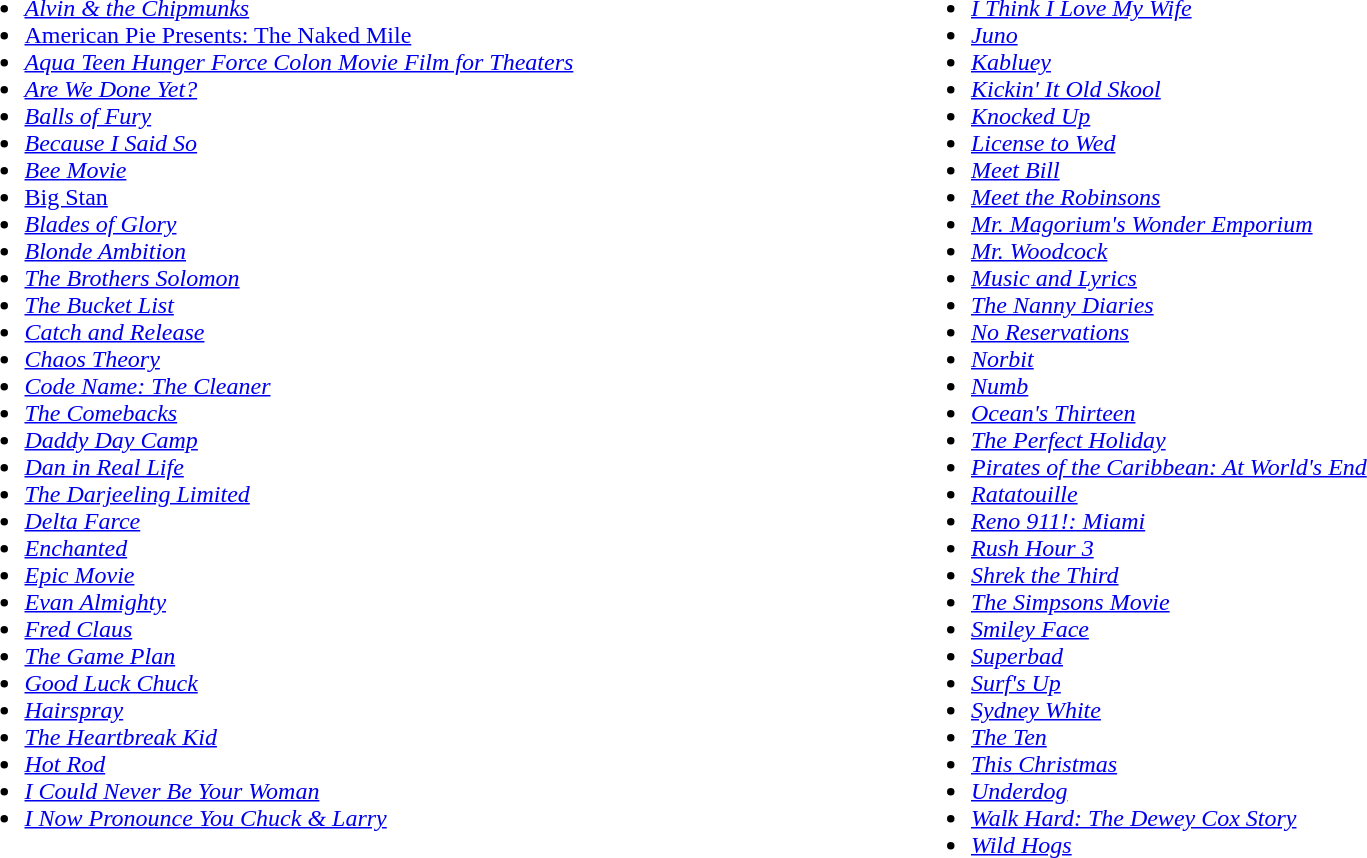<table style="width:100%;">
<tr valign ="top">
<td width=50%><br><ul><li><em><a href='#'>Alvin & the Chipmunks</a></em></li><li><a href='#'>American Pie Presents: The Naked Mile</a></li><li><em><a href='#'>Aqua Teen Hunger Force Colon Movie Film for Theaters</a></em></li><li><em><a href='#'>Are We Done Yet?</a></em></li><li><em><a href='#'>Balls of Fury</a></em></li><li><em><a href='#'>Because I Said So</a></em></li><li><em><a href='#'>Bee Movie</a></em></li><li><a href='#'>Big Stan</a></li><li><em><a href='#'>Blades of Glory</a></em></li><li><em><a href='#'>Blonde Ambition</a></em></li><li><em><a href='#'>The Brothers Solomon</a></em></li><li><em><a href='#'>The Bucket List</a></em></li><li><em><a href='#'>Catch and Release</a></em></li><li><em><a href='#'>Chaos Theory</a></em></li><li><em><a href='#'>Code Name: The Cleaner</a></em></li><li><em><a href='#'>The Comebacks</a></em></li><li><em><a href='#'>Daddy Day Camp</a></em></li><li><em><a href='#'>Dan in Real Life</a></em></li><li><em><a href='#'>The Darjeeling Limited</a></em></li><li><em><a href='#'>Delta Farce</a></em></li><li><em><a href='#'>Enchanted</a></em></li><li><em><a href='#'>Epic Movie</a></em></li><li><em><a href='#'>Evan Almighty</a></em></li><li><em><a href='#'>Fred Claus</a></em></li><li><em><a href='#'>The Game Plan</a></em></li><li><em><a href='#'>Good Luck Chuck</a></em></li><li><em><a href='#'>Hairspray</a></em></li><li><em><a href='#'>The Heartbreak Kid</a></em></li><li><em><a href='#'>Hot Rod</a></em></li><li><em><a href='#'>I Could Never Be Your Woman</a></em></li><li><em><a href='#'>I Now Pronounce You Chuck & Larry</a></em></li></ul></td>
<td width=50%><br><ul><li><em><a href='#'>I Think I Love My Wife</a></em></li><li><em><a href='#'>Juno</a></em></li><li><em><a href='#'>Kabluey</a></em></li><li><em><a href='#'>Kickin' It Old Skool</a></em></li><li><em><a href='#'>Knocked Up</a></em></li><li><em><a href='#'>License to Wed</a></em></li><li><em><a href='#'>Meet Bill</a></em></li><li><em><a href='#'>Meet the Robinsons</a></em></li><li><em><a href='#'>Mr. Magorium's Wonder Emporium</a></em></li><li><em><a href='#'>Mr. Woodcock</a></em></li><li><em><a href='#'>Music and Lyrics</a></em></li><li><em><a href='#'>The Nanny Diaries</a></em></li><li><em><a href='#'>No Reservations</a></em></li><li><em><a href='#'>Norbit</a></em></li><li><em><a href='#'>Numb</a></em></li><li><em><a href='#'>Ocean's Thirteen</a></em></li><li><em><a href='#'>The Perfect Holiday</a></em></li><li><em><a href='#'>Pirates of the Caribbean: At World's End</a></em></li><li><em><a href='#'>Ratatouille</a></em></li><li><em><a href='#'>Reno 911!: Miami</a></em></li><li><em><a href='#'>Rush Hour 3</a></em></li><li><em><a href='#'>Shrek the Third</a></em></li><li><em><a href='#'>The Simpsons Movie</a></em></li><li><em><a href='#'>Smiley Face</a></em></li><li><em><a href='#'>Superbad</a></em></li><li><em><a href='#'>Surf's Up</a></em></li><li><em><a href='#'>Sydney White</a></em></li><li><em><a href='#'>The Ten</a></em></li><li><em><a href='#'>This Christmas</a></em></li><li><em><a href='#'>Underdog</a></em></li><li><em><a href='#'>Walk Hard: The Dewey Cox Story</a></em></li><li><em><a href='#'>Wild Hogs</a></em></li></ul></td>
</tr>
</table>
